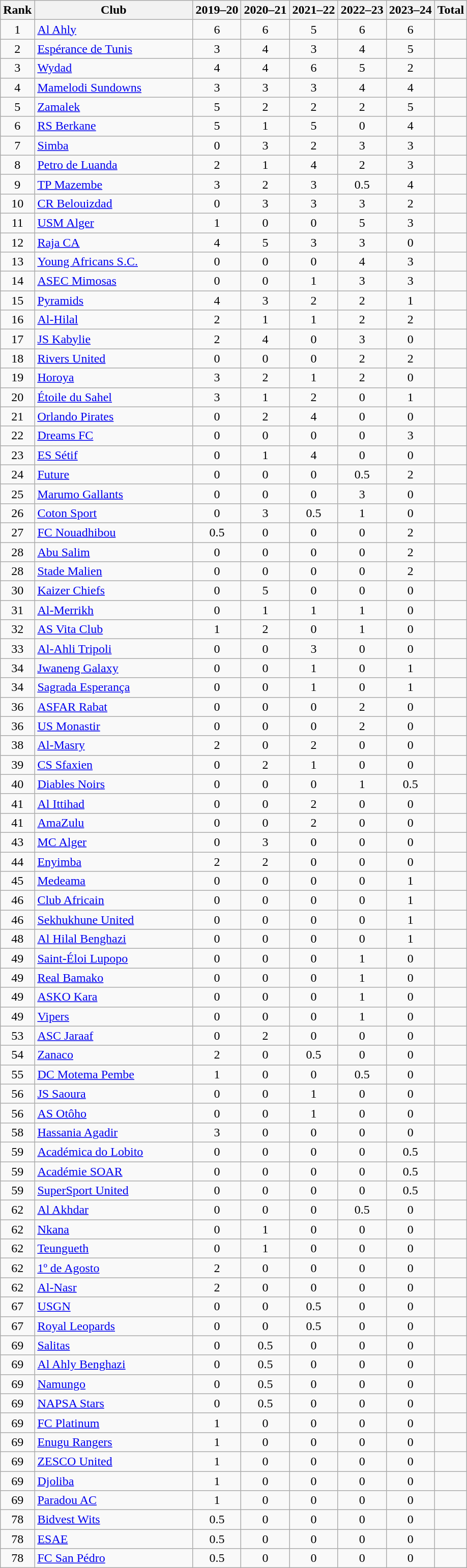<table class="wikitable sortable" style="text-align: center;">
<tr>
<th>Rank</th>
<th width=200>Club</th>
<th>2019–20<br></th>
<th>2020–21<br></th>
<th>2021–22<br></th>
<th>2022–23<br></th>
<th>2023–24<br></th>
<th>Total</th>
</tr>
<tr>
<td>1</td>
<td align=left> <a href='#'>Al Ahly</a></td>
<td>6</td>
<td>6</td>
<td>5</td>
<td>6</td>
<td>6</td>
<td><strong></strong></td>
</tr>
<tr>
<td>2</td>
<td align="left"> <a href='#'>Espérance de Tunis</a></td>
<td>3</td>
<td>4</td>
<td>3</td>
<td>4</td>
<td>5</td>
<td><strong></strong></td>
</tr>
<tr>
<td>3</td>
<td align=left> <a href='#'>Wydad</a></td>
<td>4</td>
<td>4</td>
<td>6</td>
<td>5</td>
<td>2</td>
<td><strong></strong></td>
</tr>
<tr>
<td>4</td>
<td align="left"> <a href='#'>Mamelodi Sundowns</a></td>
<td>3</td>
<td>3</td>
<td>3</td>
<td>4</td>
<td>4</td>
<td><strong></strong></td>
</tr>
<tr>
<td>5</td>
<td align="left"> <a href='#'>Zamalek</a></td>
<td>5</td>
<td>2</td>
<td>2</td>
<td>2</td>
<td>5</td>
<td><strong></strong></td>
</tr>
<tr>
<td>6</td>
<td align="left"> <a href='#'>RS Berkane</a></td>
<td>5</td>
<td>1</td>
<td>5</td>
<td>0</td>
<td>4</td>
<td><strong></strong></td>
</tr>
<tr>
<td>7</td>
<td align="left"> <a href='#'>Simba</a></td>
<td>0</td>
<td>3</td>
<td>2</td>
<td>3</td>
<td>3</td>
<td><strong></strong></td>
</tr>
<tr>
<td>8</td>
<td align="left"> <a href='#'>Petro de Luanda</a></td>
<td>2</td>
<td>1</td>
<td>4</td>
<td>2</td>
<td>3</td>
<td><strong></strong></td>
</tr>
<tr>
<td>9</td>
<td align="left"> <a href='#'>TP Mazembe</a></td>
<td>3</td>
<td>2</td>
<td>3</td>
<td>0.5</td>
<td>4</td>
<td><strong></strong></td>
</tr>
<tr>
<td>10</td>
<td align="left"> <a href='#'>CR Belouizdad</a></td>
<td>0</td>
<td>3</td>
<td>3</td>
<td>3</td>
<td>2</td>
<td><strong></strong></td>
</tr>
<tr>
<td>11</td>
<td align="left"> <a href='#'>USM Alger</a></td>
<td>1</td>
<td>0</td>
<td>0</td>
<td>5</td>
<td>3</td>
<td><strong></strong></td>
</tr>
<tr>
<td>12</td>
<td align="left"> <a href='#'>Raja CA</a></td>
<td>4</td>
<td>5</td>
<td>3</td>
<td>3</td>
<td>0</td>
<td><strong></strong></td>
</tr>
<tr>
<td>13</td>
<td align="left"> <a href='#'>Young Africans S.C.</a></td>
<td>0</td>
<td>0</td>
<td>0</td>
<td>4</td>
<td>3</td>
<td><strong></strong></td>
</tr>
<tr>
<td>14</td>
<td align="left"> <a href='#'>ASEC Mimosas</a></td>
<td>0</td>
<td>0</td>
<td>1</td>
<td>3</td>
<td>3</td>
<td><strong></strong></td>
</tr>
<tr>
<td>15</td>
<td align="left"> <a href='#'>Pyramids</a></td>
<td>4</td>
<td>3</td>
<td>2</td>
<td>2</td>
<td>1</td>
<td><strong></strong></td>
</tr>
<tr>
<td>16</td>
<td align="left"> <a href='#'>Al-Hilal</a></td>
<td>2</td>
<td>1</td>
<td>1</td>
<td>2</td>
<td>2</td>
<td><strong></strong></td>
</tr>
<tr>
<td>17</td>
<td align="left"> <a href='#'>JS Kabylie</a></td>
<td>2</td>
<td>4</td>
<td>0</td>
<td>3</td>
<td>0</td>
<td><strong></strong></td>
</tr>
<tr>
<td>18</td>
<td align="left"> <a href='#'>Rivers United</a></td>
<td>0</td>
<td>0</td>
<td>0</td>
<td>2</td>
<td>2</td>
<td><strong></strong></td>
</tr>
<tr>
<td>19</td>
<td align="left"> <a href='#'>Horoya</a></td>
<td>3</td>
<td>2</td>
<td>1</td>
<td>2</td>
<td>0</td>
<td><strong></strong></td>
</tr>
<tr>
<td>20</td>
<td align="left"> <a href='#'>Étoile du Sahel</a></td>
<td>3</td>
<td>1</td>
<td>2</td>
<td>0</td>
<td>1</td>
<td><strong></strong></td>
</tr>
<tr>
<td>21</td>
<td align="left"> <a href='#'>Orlando Pirates</a></td>
<td>0</td>
<td>2</td>
<td>4</td>
<td>0</td>
<td>0</td>
<td><strong></strong></td>
</tr>
<tr>
<td>22</td>
<td align="left"> <a href='#'>Dreams FC</a></td>
<td>0</td>
<td>0</td>
<td>0</td>
<td>0</td>
<td>3</td>
<td><strong></strong></td>
</tr>
<tr>
<td>23</td>
<td align="left"> <a href='#'>ES Sétif</a></td>
<td>0</td>
<td>1</td>
<td>4</td>
<td>0</td>
<td>0</td>
<td><strong></strong></td>
</tr>
<tr>
<td>24</td>
<td align="left"> <a href='#'>Future</a></td>
<td>0</td>
<td>0</td>
<td>0</td>
<td>0.5</td>
<td>2</td>
<td><strong></strong></td>
</tr>
<tr>
<td>25</td>
<td align="left"> <a href='#'>Marumo Gallants</a></td>
<td>0</td>
<td>0</td>
<td>0</td>
<td>3</td>
<td>0</td>
<td><strong></strong></td>
</tr>
<tr>
<td>26</td>
<td align="left"> <a href='#'>Coton Sport</a></td>
<td>0</td>
<td>3</td>
<td>0.5</td>
<td>1</td>
<td>0</td>
<td><strong></strong></td>
</tr>
<tr>
<td>27</td>
<td align="left"> <a href='#'>FC Nouadhibou</a></td>
<td>0.5</td>
<td>0</td>
<td>0</td>
<td>0</td>
<td>2</td>
<td><strong></strong></td>
</tr>
<tr>
<td>28</td>
<td align="left"> <a href='#'>Abu Salim</a></td>
<td>0</td>
<td>0</td>
<td>0</td>
<td>0</td>
<td>2</td>
<td><strong></strong></td>
</tr>
<tr>
<td>28</td>
<td align="left"> <a href='#'>Stade Malien</a></td>
<td>0</td>
<td>0</td>
<td>0</td>
<td>0</td>
<td>2</td>
<td><strong></strong></td>
</tr>
<tr>
<td>30</td>
<td align="left"> <a href='#'>Kaizer Chiefs</a></td>
<td>0</td>
<td>5</td>
<td>0</td>
<td>0</td>
<td>0</td>
<td><strong></strong></td>
</tr>
<tr>
<td>31</td>
<td align="left"> <a href='#'>Al-Merrikh</a></td>
<td>0</td>
<td>1</td>
<td>1</td>
<td>1</td>
<td>0</td>
<td><strong></strong></td>
</tr>
<tr>
<td>32</td>
<td align="left"> <a href='#'>AS Vita Club</a></td>
<td>1</td>
<td>2</td>
<td>0</td>
<td>1</td>
<td>0</td>
<td><strong></strong></td>
</tr>
<tr>
<td>33</td>
<td align="left"> <a href='#'>Al-Ahli Tripoli</a></td>
<td>0</td>
<td>0</td>
<td>3</td>
<td>0</td>
<td>0</td>
<td><strong></strong></td>
</tr>
<tr>
<td>34</td>
<td align="left"> <a href='#'>Jwaneng Galaxy</a></td>
<td>0</td>
<td>0</td>
<td>1</td>
<td>0</td>
<td>1</td>
<td><strong></strong></td>
</tr>
<tr>
<td>34</td>
<td align="left"> <a href='#'>Sagrada Esperança</a></td>
<td>0</td>
<td>0</td>
<td>1</td>
<td>0</td>
<td>1</td>
<td><strong></strong></td>
</tr>
<tr>
<td>36</td>
<td align="left"> <a href='#'>ASFAR Rabat</a></td>
<td>0</td>
<td>0</td>
<td>0</td>
<td>2</td>
<td>0</td>
<td><strong></strong></td>
</tr>
<tr>
<td>36</td>
<td align="left"> <a href='#'>US Monastir</a></td>
<td>0</td>
<td>0</td>
<td>0</td>
<td>2</td>
<td>0</td>
<td><strong></strong></td>
</tr>
<tr>
<td>38</td>
<td align="left"> <a href='#'>Al-Masry</a></td>
<td>2</td>
<td>0</td>
<td>2</td>
<td>0</td>
<td>0</td>
<td><strong></strong></td>
</tr>
<tr>
<td>39</td>
<td align="left"> <a href='#'>CS Sfaxien</a></td>
<td>0</td>
<td>2</td>
<td>1</td>
<td>0</td>
<td>0</td>
<td><strong></strong></td>
</tr>
<tr>
<td>40</td>
<td align="left"> <a href='#'>Diables Noirs</a></td>
<td>0</td>
<td>0</td>
<td>0</td>
<td>1</td>
<td>0.5</td>
<td><strong></strong></td>
</tr>
<tr>
<td>41</td>
<td align="left"> <a href='#'>Al Ittihad</a></td>
<td>0</td>
<td>0</td>
<td>2</td>
<td>0</td>
<td>0</td>
<td><strong></strong></td>
</tr>
<tr>
<td>41</td>
<td align="left"> <a href='#'>AmaZulu</a></td>
<td>0</td>
<td>0</td>
<td>2</td>
<td>0</td>
<td>0</td>
<td><strong></strong></td>
</tr>
<tr>
<td>43</td>
<td align="left"> <a href='#'>MC Alger</a></td>
<td>0</td>
<td>3</td>
<td>0</td>
<td>0</td>
<td>0</td>
<td><strong></strong></td>
</tr>
<tr>
<td>44</td>
<td align="left"> <a href='#'>Enyimba</a></td>
<td>2</td>
<td>2</td>
<td>0</td>
<td>0</td>
<td>0</td>
<td><strong></strong></td>
</tr>
<tr>
<td>45</td>
<td align="left"> <a href='#'>Medeama</a></td>
<td>0</td>
<td>0</td>
<td>0</td>
<td>0</td>
<td>1</td>
<td><strong></strong></td>
</tr>
<tr>
<td>46</td>
<td align="left"> <a href='#'>Club Africain</a></td>
<td>0</td>
<td>0</td>
<td>0</td>
<td>0</td>
<td>1</td>
<td><strong></strong></td>
</tr>
<tr>
<td>46</td>
<td align="left"> <a href='#'>Sekhukhune United</a></td>
<td>0</td>
<td>0</td>
<td>0</td>
<td>0</td>
<td>1</td>
<td><strong></strong></td>
</tr>
<tr>
<td>48</td>
<td align="left"> <a href='#'>Al Hilal Benghazi</a></td>
<td>0</td>
<td>0</td>
<td>0</td>
<td>0</td>
<td>1</td>
<td><strong></strong></td>
</tr>
<tr>
<td>49</td>
<td align="left"> <a href='#'>Saint-Éloi Lupopo</a></td>
<td>0</td>
<td>0</td>
<td>0</td>
<td>1</td>
<td>0</td>
<td><strong></strong></td>
</tr>
<tr>
<td>49</td>
<td align="left"> <a href='#'>Real Bamako</a></td>
<td>0</td>
<td>0</td>
<td>0</td>
<td>1</td>
<td>0</td>
<td><strong></strong></td>
</tr>
<tr>
<td>49</td>
<td align="left"> <a href='#'>ASKO Kara</a></td>
<td>0</td>
<td>0</td>
<td>0</td>
<td>1</td>
<td>0</td>
<td><strong></strong></td>
</tr>
<tr>
<td>49</td>
<td align="left"> <a href='#'>Vipers</a></td>
<td>0</td>
<td>0</td>
<td>0</td>
<td>1</td>
<td>0</td>
<td><strong></strong></td>
</tr>
<tr>
<td>53</td>
<td align="left"> <a href='#'>ASC Jaraaf</a></td>
<td>0</td>
<td>2</td>
<td>0</td>
<td>0</td>
<td>0</td>
<td><strong></strong></td>
</tr>
<tr>
<td>54</td>
<td align="left"> <a href='#'>Zanaco</a></td>
<td>2</td>
<td>0</td>
<td>0.5</td>
<td>0</td>
<td>0</td>
<td><strong></strong></td>
</tr>
<tr>
<td>55</td>
<td align="left"> <a href='#'>DC Motema Pembe</a></td>
<td>1</td>
<td>0</td>
<td>0</td>
<td>0.5</td>
<td>0</td>
<td><strong></strong></td>
</tr>
<tr>
<td>56</td>
<td align="left"> <a href='#'>JS Saoura</a></td>
<td>0</td>
<td>0</td>
<td>1</td>
<td>0</td>
<td>0</td>
<td><strong></strong></td>
</tr>
<tr>
<td>56</td>
<td align="left"> <a href='#'>AS Otôho</a></td>
<td>0</td>
<td>0</td>
<td>1</td>
<td>0</td>
<td>0</td>
<td><strong></strong></td>
</tr>
<tr>
<td>58</td>
<td align="left"> <a href='#'>Hassania Agadir</a></td>
<td>3</td>
<td>0</td>
<td>0</td>
<td>0</td>
<td>0</td>
<td><strong></strong></td>
</tr>
<tr>
<td>59</td>
<td align="left"> <a href='#'>Académica do Lobito</a></td>
<td>0</td>
<td>0</td>
<td>0</td>
<td>0</td>
<td>0.5</td>
<td><strong></strong></td>
</tr>
<tr>
<td>59</td>
<td align="left"> <a href='#'>Académie SOAR</a></td>
<td>0</td>
<td>0</td>
<td>0</td>
<td>0</td>
<td>0.5</td>
<td><strong></strong></td>
</tr>
<tr>
<td>59</td>
<td align="left"> <a href='#'>SuperSport United</a></td>
<td>0</td>
<td>0</td>
<td>0</td>
<td>0</td>
<td>0.5</td>
<td><strong></strong></td>
</tr>
<tr>
<td>62</td>
<td align="left"> <a href='#'>Al Akhdar</a></td>
<td>0</td>
<td>0</td>
<td>0</td>
<td>0.5</td>
<td>0</td>
<td><strong></strong></td>
</tr>
<tr>
<td>62</td>
<td align="left"> <a href='#'>Nkana</a></td>
<td>0</td>
<td>1</td>
<td>0</td>
<td>0</td>
<td>0</td>
<td><strong></strong></td>
</tr>
<tr>
<td>62</td>
<td align="left"> <a href='#'>Teungueth</a></td>
<td>0</td>
<td>1</td>
<td>0</td>
<td>0</td>
<td>0</td>
<td><strong></strong></td>
</tr>
<tr>
<td>62</td>
<td align="left"> <a href='#'>1º de Agosto</a></td>
<td>2</td>
<td>0</td>
<td>0</td>
<td>0</td>
<td>0</td>
<td><strong></strong></td>
</tr>
<tr>
<td>62</td>
<td align="left"> <a href='#'>Al-Nasr</a></td>
<td>2</td>
<td>0</td>
<td>0</td>
<td>0</td>
<td>0</td>
<td><strong></strong></td>
</tr>
<tr>
<td>67</td>
<td align="left"> <a href='#'>USGN</a></td>
<td>0</td>
<td>0</td>
<td>0.5</td>
<td>0</td>
<td>0</td>
<td><strong></strong></td>
</tr>
<tr>
<td>67</td>
<td align="left"> <a href='#'>Royal Leopards</a></td>
<td>0</td>
<td>0</td>
<td>0.5</td>
<td>0</td>
<td>0</td>
<td><strong></strong></td>
</tr>
<tr>
<td>69</td>
<td align="left"> <a href='#'>Salitas</a></td>
<td>0</td>
<td>0.5</td>
<td>0</td>
<td>0</td>
<td>0</td>
<td><strong></strong></td>
</tr>
<tr>
<td>69</td>
<td align="left"> <a href='#'>Al Ahly Benghazi</a></td>
<td>0</td>
<td>0.5</td>
<td>0</td>
<td>0</td>
<td>0</td>
<td><strong></strong></td>
</tr>
<tr>
<td>69</td>
<td align="left"> <a href='#'>Namungo</a></td>
<td>0</td>
<td>0.5</td>
<td>0</td>
<td>0</td>
<td>0</td>
<td><strong></strong></td>
</tr>
<tr>
<td>69</td>
<td align="left"> <a href='#'>NAPSA Stars</a></td>
<td>0</td>
<td>0.5</td>
<td>0</td>
<td>0</td>
<td>0</td>
<td><strong></strong></td>
</tr>
<tr>
<td>69</td>
<td align="left"> <a href='#'>FC Platinum</a></td>
<td>1</td>
<td>0</td>
<td>0</td>
<td>0</td>
<td>0</td>
<td><strong></strong></td>
</tr>
<tr>
<td>69</td>
<td align="left"> <a href='#'>Enugu Rangers</a></td>
<td>1</td>
<td>0</td>
<td>0</td>
<td>0</td>
<td>0</td>
<td><strong></strong></td>
</tr>
<tr>
<td>69</td>
<td align="left"> <a href='#'>ZESCO United</a></td>
<td>1</td>
<td>0</td>
<td>0</td>
<td>0</td>
<td>0</td>
<td><strong></strong></td>
</tr>
<tr>
<td>69</td>
<td align="left"> <a href='#'>Djoliba</a></td>
<td>1</td>
<td>0</td>
<td>0</td>
<td>0</td>
<td>0</td>
<td><strong></strong></td>
</tr>
<tr>
<td>69</td>
<td align="left"> <a href='#'>Paradou AC</a></td>
<td>1</td>
<td>0</td>
<td>0</td>
<td>0</td>
<td>0</td>
<td><strong></strong></td>
</tr>
<tr>
<td>78</td>
<td align="left"> <a href='#'>Bidvest Wits</a></td>
<td>0.5</td>
<td>0</td>
<td>0</td>
<td>0</td>
<td>0</td>
<td><strong></strong></td>
</tr>
<tr>
<td>78</td>
<td align="left"> <a href='#'>ESAE</a></td>
<td>0.5</td>
<td>0</td>
<td>0</td>
<td>0</td>
<td>0</td>
<td><strong></strong></td>
</tr>
<tr>
<td>78</td>
<td align="left"> <a href='#'>FC San Pédro</a></td>
<td>0.5</td>
<td>0</td>
<td>0</td>
<td>0</td>
<td>0</td>
<td><strong></strong></td>
</tr>
</table>
